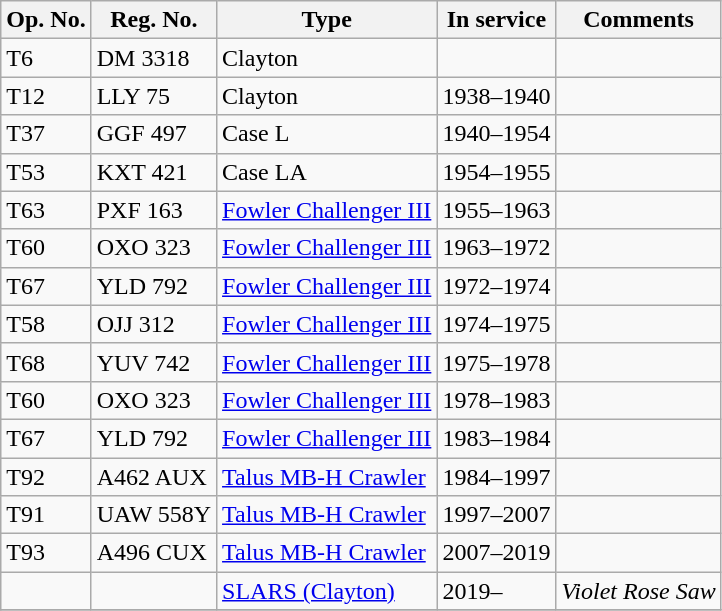<table class="wikitable">
<tr>
<th>Op. No.</th>
<th>Reg. No.</th>
<th>Type</th>
<th>In service</th>
<th>Comments</th>
</tr>
<tr>
<td>T6</td>
<td>DM 3318</td>
<td>Clayton</td>
<td></td>
<td></td>
</tr>
<tr>
<td>T12</td>
<td>LLY 75</td>
<td>Clayton</td>
<td>1938–1940</td>
<td></td>
</tr>
<tr>
<td>T37</td>
<td>GGF 497</td>
<td>Case L</td>
<td>1940–1954</td>
<td></td>
</tr>
<tr>
<td>T53</td>
<td>KXT 421</td>
<td>Case LA</td>
<td>1954–1955</td>
<td></td>
</tr>
<tr>
<td>T63</td>
<td>PXF 163</td>
<td><a href='#'>Fowler Challenger III</a></td>
<td>1955–1963</td>
<td></td>
</tr>
<tr>
<td>T60</td>
<td>OXO 323</td>
<td><a href='#'>Fowler Challenger III</a></td>
<td>1963–1972</td>
<td></td>
</tr>
<tr>
<td>T67</td>
<td>YLD 792</td>
<td><a href='#'>Fowler Challenger III</a></td>
<td>1972–1974</td>
<td></td>
</tr>
<tr>
<td>T58</td>
<td>OJJ 312</td>
<td><a href='#'>Fowler Challenger III</a></td>
<td>1974–1975</td>
<td></td>
</tr>
<tr>
<td>T68</td>
<td>YUV 742</td>
<td><a href='#'>Fowler Challenger III</a></td>
<td>1975–1978</td>
<td></td>
</tr>
<tr>
<td>T60</td>
<td>OXO 323</td>
<td><a href='#'>Fowler Challenger III</a></td>
<td>1978–1983</td>
<td></td>
</tr>
<tr>
<td>T67</td>
<td>YLD 792</td>
<td><a href='#'>Fowler Challenger III</a></td>
<td>1983–1984</td>
<td></td>
</tr>
<tr>
<td>T92</td>
<td>A462 AUX</td>
<td><a href='#'>Talus MB-H Crawler</a></td>
<td>1984–1997</td>
<td></td>
</tr>
<tr>
<td>T91</td>
<td>UAW 558Y</td>
<td><a href='#'>Talus MB-H Crawler</a></td>
<td>1997–2007</td>
<td></td>
</tr>
<tr>
<td>T93</td>
<td>A496 CUX</td>
<td><a href='#'>Talus MB-H Crawler</a></td>
<td>2007–2019</td>
<td></td>
</tr>
<tr>
<td></td>
<td></td>
<td><a href='#'>SLARS (Clayton)</a></td>
<td>2019–</td>
<td><em>Violet Rose Saw</em></td>
</tr>
<tr>
</tr>
</table>
